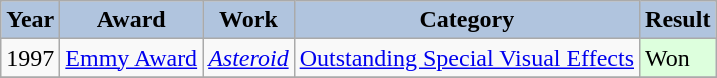<table class="wikitable">
<tr>
<th style="background:#B0C4DE;">Year</th>
<th style="background:#B0C4DE;">Award</th>
<th style="background:#B0C4DE;">Work</th>
<th style="background:#B0C4DE;">Category</th>
<th style="background:#B0C4DE;">Result</th>
</tr>
<tr>
<td>1997</td>
<td><a href='#'>Emmy Award</a></td>
<td><em><a href='#'>Asteroid</a></em></td>
<td><a href='#'>Outstanding Special Visual Effects</a></td>
<td bgcolor="#ddffdd">Won</td>
</tr>
<tr>
</tr>
</table>
